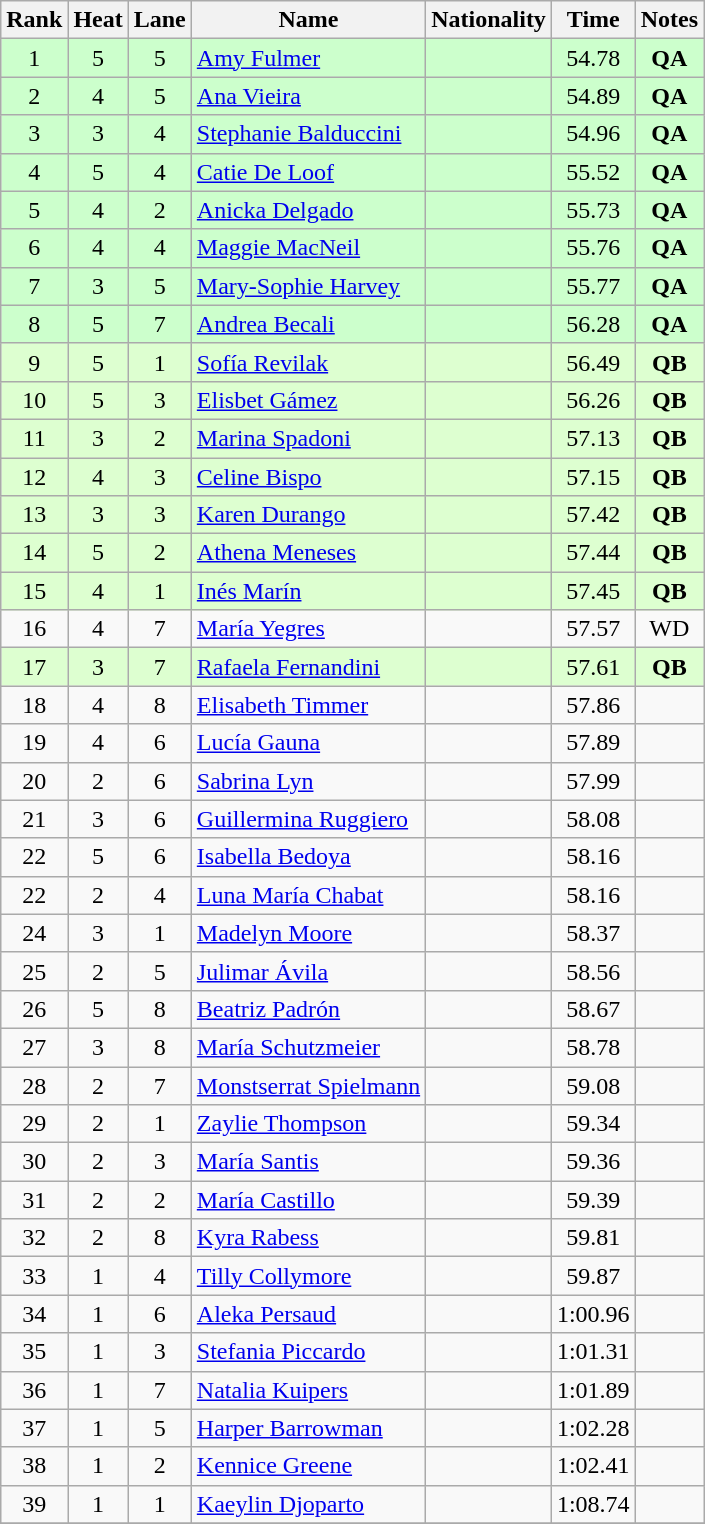<table class="wikitable sortable" style="text-align:center">
<tr>
<th>Rank</th>
<th>Heat</th>
<th>Lane</th>
<th>Name</th>
<th>Nationality</th>
<th>Time</th>
<th>Notes</th>
</tr>
<tr bgcolor="ccffcc">
<td>1</td>
<td>5</td>
<td>5</td>
<td align="left"><a href='#'>Amy Fulmer</a></td>
<td align="left"></td>
<td>54.78</td>
<td><strong>QA</strong></td>
</tr>
<tr bgcolor="ccffcc">
<td>2</td>
<td>4</td>
<td>5</td>
<td align="left"><a href='#'>Ana Vieira</a></td>
<td align="left"></td>
<td>54.89</td>
<td><strong>QA</strong></td>
</tr>
<tr bgcolor="ccffcc">
<td>3</td>
<td>3</td>
<td>4</td>
<td align="left"><a href='#'>Stephanie Balduccini</a></td>
<td align="left"></td>
<td>54.96</td>
<td><strong>QA</strong></td>
</tr>
<tr bgcolor="ccffcc">
<td>4</td>
<td>5</td>
<td>4</td>
<td align="left"><a href='#'>Catie De Loof</a></td>
<td align="left"></td>
<td>55.52</td>
<td><strong>QA</strong></td>
</tr>
<tr bgcolor="ccffcc">
<td>5</td>
<td>4</td>
<td>2</td>
<td align="left"><a href='#'>Anicka Delgado</a></td>
<td align="left"></td>
<td>55.73</td>
<td><strong>QA</strong></td>
</tr>
<tr bgcolor="ccffcc">
<td>6</td>
<td>4</td>
<td>4</td>
<td align="left"><a href='#'>Maggie MacNeil</a></td>
<td align="left"></td>
<td>55.76</td>
<td><strong>QA</strong></td>
</tr>
<tr bgcolor="ccffcc">
<td>7</td>
<td>3</td>
<td>5</td>
<td align="left"><a href='#'>Mary-Sophie Harvey</a></td>
<td align="left"></td>
<td>55.77</td>
<td><strong>QA</strong></td>
</tr>
<tr bgcolor="ccffcc">
<td>8</td>
<td>5</td>
<td>7</td>
<td align="left"><a href='#'>Andrea Becali</a></td>
<td align="left"></td>
<td>56.28</td>
<td><strong>QA</strong></td>
</tr>
<tr bgcolor="ddffd">
<td>9</td>
<td>5</td>
<td>1</td>
<td align="left"><a href='#'>Sofía Revilak</a></td>
<td align="left"></td>
<td>56.49</td>
<td><strong>QB</strong></td>
</tr>
<tr bgcolor="ddffd">
<td>10</td>
<td>5</td>
<td>3</td>
<td align="left"><a href='#'>Elisbet Gámez</a></td>
<td align="left"></td>
<td>56.26</td>
<td><strong>QB</strong></td>
</tr>
<tr bgcolor="ddffd">
<td>11</td>
<td>3</td>
<td>2</td>
<td align="left"><a href='#'>Marina Spadoni</a></td>
<td align="left"></td>
<td>57.13</td>
<td><strong>QB</strong></td>
</tr>
<tr bgcolor="ddffd">
<td>12</td>
<td>4</td>
<td>3</td>
<td align="left"><a href='#'>Celine Bispo</a></td>
<td align="left"></td>
<td>57.15</td>
<td><strong>QB</strong></td>
</tr>
<tr bgcolor="ddffd">
<td>13</td>
<td>3</td>
<td>3</td>
<td align="left"><a href='#'>Karen Durango</a></td>
<td align="left"></td>
<td>57.42</td>
<td><strong>QB</strong></td>
</tr>
<tr bgcolor="ddffd">
<td>14</td>
<td>5</td>
<td>2</td>
<td align="left"><a href='#'>Athena Meneses</a></td>
<td align="left"></td>
<td>57.44</td>
<td><strong>QB</strong></td>
</tr>
<tr bgcolor="ddffd">
<td>15</td>
<td>4</td>
<td>1</td>
<td align="left"><a href='#'>Inés Marín</a></td>
<td align="left"></td>
<td>57.45</td>
<td><strong>QB</strong></td>
</tr>
<tr>
<td>16</td>
<td>4</td>
<td>7</td>
<td align="left"><a href='#'>María Yegres</a></td>
<td align="left"></td>
<td>57.57</td>
<td>WD</td>
</tr>
<tr bgcolor="ddffd">
<td>17</td>
<td>3</td>
<td>7</td>
<td align="left"><a href='#'>Rafaela Fernandini</a></td>
<td align="left"></td>
<td>57.61</td>
<td><strong>QB</strong></td>
</tr>
<tr>
<td>18</td>
<td>4</td>
<td>8</td>
<td align="left"><a href='#'>Elisabeth Timmer</a></td>
<td align="left"></td>
<td>57.86</td>
<td></td>
</tr>
<tr>
<td>19</td>
<td>4</td>
<td>6</td>
<td align="left"><a href='#'>Lucía Gauna</a></td>
<td align="left"></td>
<td>57.89</td>
<td></td>
</tr>
<tr>
<td>20</td>
<td>2</td>
<td>6</td>
<td align="left"><a href='#'>Sabrina Lyn</a></td>
<td align="left"></td>
<td>57.99</td>
<td></td>
</tr>
<tr>
<td>21</td>
<td>3</td>
<td>6</td>
<td align="left"><a href='#'>Guillermina Ruggiero</a></td>
<td align="left"></td>
<td>58.08</td>
<td></td>
</tr>
<tr>
<td>22</td>
<td>5</td>
<td>6</td>
<td align="left"><a href='#'>Isabella Bedoya</a></td>
<td align="left"></td>
<td>58.16</td>
<td></td>
</tr>
<tr>
<td>22</td>
<td>2</td>
<td>4</td>
<td align="left"><a href='#'>Luna María Chabat</a></td>
<td align="left"></td>
<td>58.16</td>
<td></td>
</tr>
<tr>
<td>24</td>
<td>3</td>
<td>1</td>
<td align="left"><a href='#'>Madelyn Moore</a></td>
<td align="left"></td>
<td>58.37</td>
<td></td>
</tr>
<tr>
<td>25</td>
<td>2</td>
<td>5</td>
<td align="left"><a href='#'>Julimar Ávila</a></td>
<td align="left"></td>
<td>58.56</td>
<td></td>
</tr>
<tr>
<td>26</td>
<td>5</td>
<td>8</td>
<td align="left"><a href='#'>Beatriz Padrón</a></td>
<td align="left"></td>
<td>58.67</td>
<td></td>
</tr>
<tr>
<td>27</td>
<td>3</td>
<td>8</td>
<td align="left"><a href='#'>María Schutzmeier</a></td>
<td align="left"></td>
<td>58.78</td>
<td></td>
</tr>
<tr>
<td>28</td>
<td>2</td>
<td>7</td>
<td align="left"><a href='#'>Monstserrat Spielmann</a></td>
<td align="left"></td>
<td>59.08</td>
<td></td>
</tr>
<tr>
<td>29</td>
<td>2</td>
<td>1</td>
<td align="left"><a href='#'>Zaylie Thompson</a></td>
<td align="left"></td>
<td>59.34</td>
<td></td>
</tr>
<tr>
<td>30</td>
<td>2</td>
<td>3</td>
<td align="left"><a href='#'>María Santis</a></td>
<td align="left"></td>
<td>59.36</td>
<td></td>
</tr>
<tr>
<td>31</td>
<td>2</td>
<td>2</td>
<td align="left"><a href='#'>María Castillo</a></td>
<td align="left"></td>
<td>59.39</td>
<td></td>
</tr>
<tr>
<td>32</td>
<td>2</td>
<td>8</td>
<td align="left"><a href='#'>Kyra Rabess</a></td>
<td align="left"></td>
<td>59.81</td>
<td></td>
</tr>
<tr>
<td>33</td>
<td>1</td>
<td>4</td>
<td align="left"><a href='#'>Tilly Collymore</a></td>
<td align="left"></td>
<td>59.87</td>
<td></td>
</tr>
<tr>
<td>34</td>
<td>1</td>
<td>6</td>
<td align="left"><a href='#'>Aleka Persaud</a></td>
<td align="left"></td>
<td>1:00.96</td>
<td></td>
</tr>
<tr>
<td>35</td>
<td>1</td>
<td>3</td>
<td align="left"><a href='#'>Stefania Piccardo</a></td>
<td align="left"></td>
<td>1:01.31</td>
<td></td>
</tr>
<tr>
<td>36</td>
<td>1</td>
<td>7</td>
<td align="left"><a href='#'>Natalia Kuipers</a></td>
<td align="left"></td>
<td>1:01.89</td>
<td></td>
</tr>
<tr>
<td>37</td>
<td>1</td>
<td>5</td>
<td align="left"><a href='#'>Harper Barrowman</a></td>
<td align="left"></td>
<td>1:02.28</td>
<td></td>
</tr>
<tr>
<td>38</td>
<td>1</td>
<td>2</td>
<td align="left"><a href='#'>Kennice Greene</a></td>
<td align="left"></td>
<td>1:02.41</td>
<td></td>
</tr>
<tr>
<td>39</td>
<td>1</td>
<td>1</td>
<td align="left"><a href='#'>Kaeylin Djoparto</a></td>
<td align="left"></td>
<td>1:08.74</td>
<td></td>
</tr>
<tr>
</tr>
</table>
